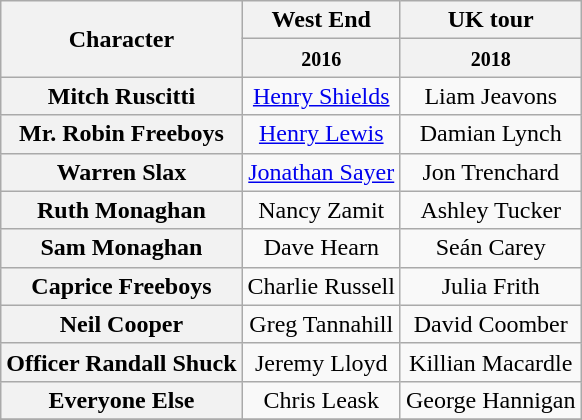<table class="wikitable" align=center>
<tr>
<th rowspan="2" scope="col">Character</th>
<th scope="col" class="unsortable">West End</th>
<th>UK tour</th>
</tr>
<tr>
<th><small>2016</small></th>
<th><small>2018</small></th>
</tr>
<tr>
<th scope="row">Mitch Ruscitti</th>
<td align="center"><a href='#'>Henry Shields</a></td>
<td align=center>Liam Jeavons</td>
</tr>
<tr>
<th scope="row">Mr. Robin Freeboys</th>
<td align="center"><a href='#'>Henry Lewis</a></td>
<td align=center>Damian Lynch</td>
</tr>
<tr>
<th scope="row">Warren Slax</th>
<td align="center"><a href='#'>Jonathan Sayer</a></td>
<td align=center>Jon Trenchard</td>
</tr>
<tr>
<th scope="row">Ruth Monaghan</th>
<td align="center">Nancy Zamit</td>
<td align=center>Ashley Tucker</td>
</tr>
<tr>
<th scope="row">Sam Monaghan</th>
<td align="center">Dave Hearn</td>
<td align=center>Seán Carey</td>
</tr>
<tr>
<th scope="row">Caprice Freeboys</th>
<td align="center">Charlie Russell</td>
<td align=center>Julia Frith</td>
</tr>
<tr>
<th scope="row">Neil Cooper</th>
<td align="center">Greg Tannahill</td>
<td align=center>David Coomber</td>
</tr>
<tr>
<th scope="row">Officer Randall Shuck</th>
<td align="center">Jeremy Lloyd</td>
<td align=center>Killian Macardle</td>
</tr>
<tr>
<th scope="row">Everyone Else</th>
<td align="center">Chris Leask</td>
<td align=center>George Hannigan</td>
</tr>
<tr>
</tr>
</table>
